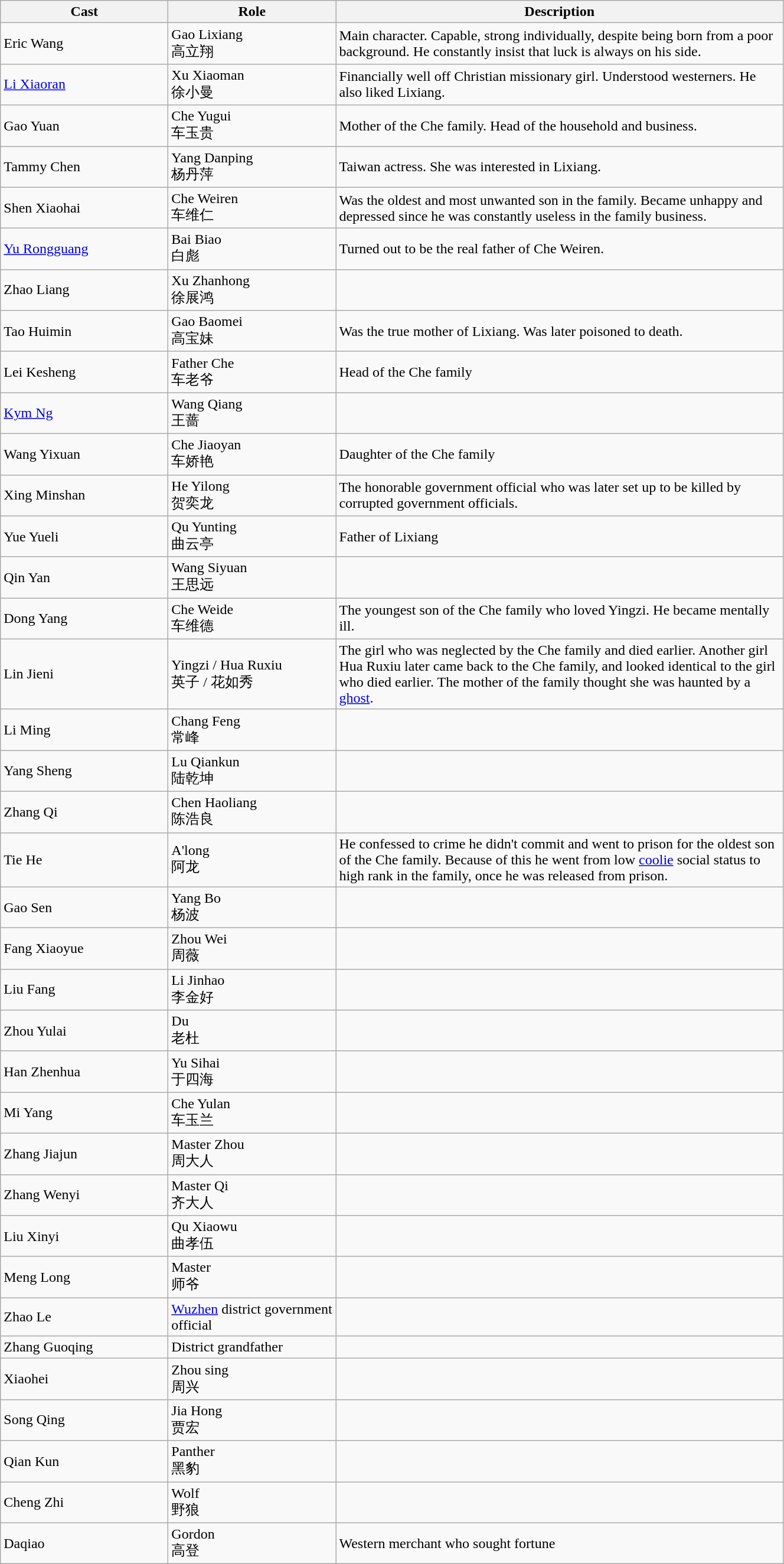<table class="wikitable" width=70%>
<tr>
<th width=15%>Cast</th>
<th width=15%>Role</th>
<th width=40%>Description</th>
</tr>
<tr>
<td>Eric Wang</td>
<td>Gao Lixiang<br>高立翔</td>
<td>Main character. Capable, strong individually, despite being born from a poor background. He constantly insist that luck is always on his side.</td>
</tr>
<tr>
<td><a href='#'>Li Xiaoran</a></td>
<td>Xu Xiaoman<br>徐小曼</td>
<td>Financially well off Christian missionary girl. Understood westerners. He also liked Lixiang.</td>
</tr>
<tr>
<td>Gao Yuan</td>
<td>Che Yugui<br>车玉贵</td>
<td>Mother of the Che family. Head of the household and business.</td>
</tr>
<tr>
<td>Tammy Chen</td>
<td>Yang Danping<br>杨丹萍</td>
<td>Taiwan actress. She was interested in Lixiang.</td>
</tr>
<tr>
<td>Shen Xiaohai</td>
<td>Che Weiren<br>车维仁</td>
<td>Was the oldest and most unwanted son in the family. Became unhappy and depressed since he was constantly useless in the family business.</td>
</tr>
<tr>
<td><a href='#'>Yu Rongguang</a></td>
<td>Bai Biao<br>白彪</td>
<td>Turned out to be the real father of Che Weiren.</td>
</tr>
<tr>
<td>Zhao Liang</td>
<td>Xu Zhanhong<br>徐展鸿</td>
<td></td>
</tr>
<tr>
<td>Tao Huimin</td>
<td>Gao Baomei<br>高宝妹</td>
<td>Was the true mother of Lixiang. Was later poisoned to death.</td>
</tr>
<tr>
<td>Lei Kesheng</td>
<td>Father Che<br>车老爷</td>
<td>Head of the Che family</td>
</tr>
<tr>
<td><a href='#'>Kym Ng</a></td>
<td>Wang Qiang<br>王蔷</td>
<td></td>
</tr>
<tr>
<td>Wang Yixuan</td>
<td>Che Jiaoyan<br>车娇艳</td>
<td>Daughter of the Che family</td>
</tr>
<tr>
<td>Xing Minshan</td>
<td>He Yilong<br>贺奕龙</td>
<td>The honorable government official who was later set up to be killed by corrupted government officials.</td>
</tr>
<tr>
<td>Yue Yueli</td>
<td>Qu Yunting<br>曲云亭</td>
<td>Father of Lixiang</td>
</tr>
<tr>
<td>Qin Yan</td>
<td>Wang Siyuan<br>王思远</td>
<td></td>
</tr>
<tr>
<td>Dong Yang</td>
<td>Che Weide<br>车维德</td>
<td>The youngest son of the Che family who loved Yingzi. He became mentally ill.</td>
</tr>
<tr>
<td>Lin Jieni</td>
<td>Yingzi / Hua Ruxiu<br>英子 / 花如秀</td>
<td>The girl who was neglected by the Che family and died earlier. Another girl Hua Ruxiu later came back to the Che family, and looked identical to the girl who died earlier. The mother of the family thought she was haunted by a <a href='#'>ghost</a>.</td>
</tr>
<tr>
<td>Li Ming</td>
<td>Chang Feng<br>常峰</td>
<td></td>
</tr>
<tr>
<td>Yang Sheng</td>
<td>Lu Qiankun<br>陆乾坤</td>
<td></td>
</tr>
<tr>
<td>Zhang Qi</td>
<td>Chen Haoliang<br>陈浩良</td>
<td></td>
</tr>
<tr>
<td>Tie He</td>
<td>A'long<br>阿龙</td>
<td>He confessed to crime he didn't commit and went to prison for the oldest son of the Che family. Because of this he went from low <a href='#'>coolie</a> social status to high rank in the family, once he was released from prison.</td>
</tr>
<tr>
<td>Gao Sen</td>
<td>Yang Bo<br>杨波</td>
<td></td>
</tr>
<tr>
<td>Fang Xiaoyue</td>
<td>Zhou Wei<br>周薇</td>
<td></td>
</tr>
<tr>
<td>Liu Fang</td>
<td>Li Jinhao<br>李金好</td>
<td></td>
</tr>
<tr>
<td>Zhou Yulai</td>
<td>Du<br>老杜</td>
<td></td>
</tr>
<tr>
<td>Han Zhenhua</td>
<td>Yu Sihai<br>于四海</td>
<td></td>
</tr>
<tr>
<td>Mi Yang</td>
<td>Che Yulan<br>车玉兰</td>
<td></td>
</tr>
<tr>
<td>Zhang Jiajun</td>
<td>Master Zhou<br>周大人</td>
<td></td>
</tr>
<tr>
<td>Zhang Wenyi</td>
<td>Master Qi<br>齐大人</td>
<td></td>
</tr>
<tr>
<td>Liu Xinyi</td>
<td>Qu Xiaowu<br>曲孝伍</td>
<td></td>
</tr>
<tr>
<td>Meng Long</td>
<td>Master<br>师爷</td>
<td></td>
</tr>
<tr>
<td>Zhao Le</td>
<td><a href='#'>Wuzhen</a> district government official</td>
<td></td>
</tr>
<tr>
<td>Zhang Guoqing</td>
<td>District grandfather</td>
<td></td>
</tr>
<tr>
<td>Xiaohei</td>
<td>Zhou sing<br>周兴</td>
<td></td>
</tr>
<tr>
<td>Song Qing</td>
<td>Jia Hong<br>贾宏</td>
<td></td>
</tr>
<tr>
<td>Qian Kun</td>
<td>Panther<br>黑豹</td>
<td></td>
</tr>
<tr>
<td>Cheng Zhi</td>
<td>Wolf<br>野狼</td>
<td></td>
</tr>
<tr>
<td>Daqiao</td>
<td>Gordon<br>高登</td>
<td>Western merchant who sought fortune</td>
</tr>
</table>
